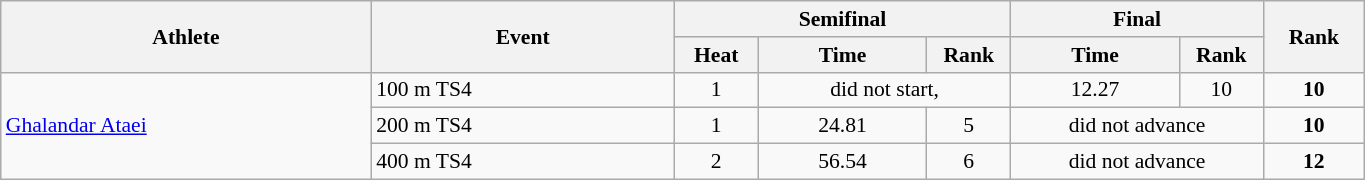<table class="wikitable" width="72%" style="text-align:center; font-size:90%">
<tr>
<th rowspan="2" width="22%">Athlete</th>
<th rowspan="2" width="18%">Event</th>
<th colspan="3" width="20%">Semifinal</th>
<th colspan="2" width="15%">Final</th>
<th rowspan="2" width="6%">Rank</th>
</tr>
<tr>
<th width="5%">Heat</th>
<th width="10%">Time</th>
<th>Rank</th>
<th width="10%">Time</th>
<th>Rank</th>
</tr>
<tr>
<td rowspan="3" align="left"><a href='#'>Ghalandar Ataei</a></td>
<td align="left">100 m TS4</td>
<td>1</td>
<td colspan=2>did not start, <strong></strong></td>
<td>12.27</td>
<td>10</td>
<td><strong>10</strong></td>
</tr>
<tr>
<td align="left">200 m TS4</td>
<td>1</td>
<td>24.81</td>
<td>5</td>
<td colspan=2>did not advance</td>
<td><strong>10</strong></td>
</tr>
<tr>
<td align="left">400 m TS4</td>
<td>2</td>
<td>56.54</td>
<td>6</td>
<td colspan=2>did not advance</td>
<td><strong>12</strong></td>
</tr>
</table>
